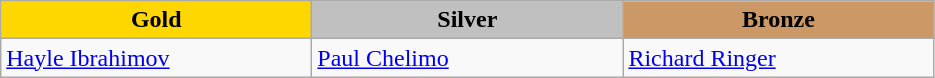<table class="wikitable" style="text-align:left">
<tr align="center">
<td width=200 bgcolor=gold><strong>Gold</strong></td>
<td width=200 bgcolor=silver><strong>Silver</strong></td>
<td width=200 bgcolor=CC9966><strong>Bronze</strong></td>
</tr>
<tr>
<td><a href='#'>Hayle Ibrahimov</a><br><em></em></td>
<td><a href='#'>Paul Chelimo</a><br><em></em></td>
<td><a href='#'>Richard Ringer</a><br><em></em></td>
</tr>
</table>
